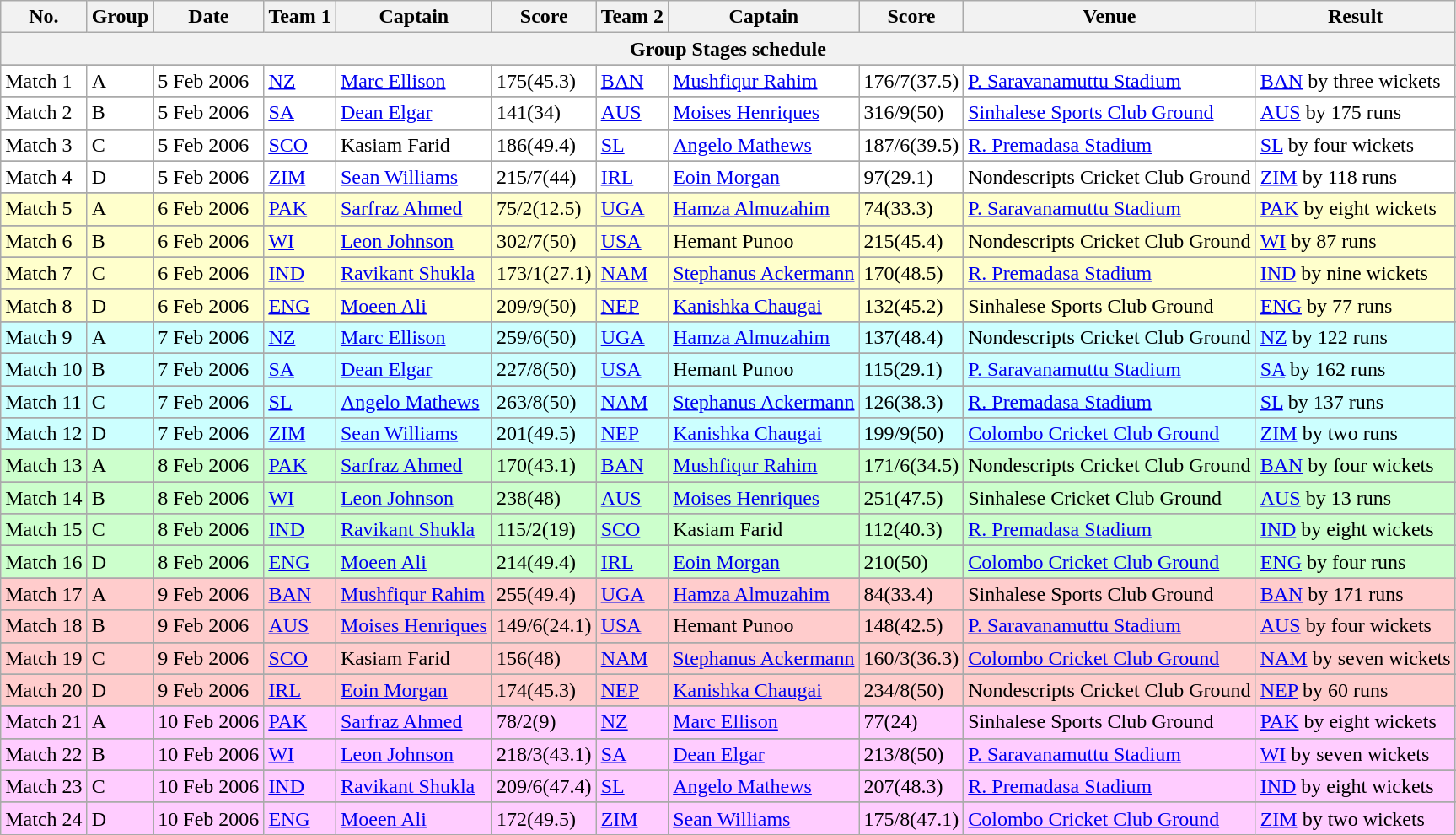<table class="wikitable">
<tr>
<th>No.</th>
<th>Group</th>
<th>Date</th>
<th>Team 1</th>
<th>Captain</th>
<th>Score</th>
<th>Team 2</th>
<th>Captain</th>
<th>Score</th>
<th>Venue</th>
<th>Result</th>
</tr>
<tr>
<th colspan="11">Group Stages schedule</th>
</tr>
<tr>
</tr>
<tr bgcolor="#FFFFFF">
<td>Match 1</td>
<td>A</td>
<td>5 Feb 2006</td>
<td><a href='#'>NZ</a></td>
<td><a href='#'>Marc Ellison</a></td>
<td>175(45.3)</td>
<td><a href='#'>BAN</a></td>
<td><a href='#'>Mushfiqur Rahim</a></td>
<td>176/7(37.5)</td>
<td><a href='#'>P. Saravanamuttu Stadium</a></td>
<td><a href='#'>BAN</a> by three wickets</td>
</tr>
<tr>
</tr>
<tr bgcolor="#FFFFFF">
<td>Match 2</td>
<td>B</td>
<td>5 Feb 2006</td>
<td><a href='#'>SA</a></td>
<td><a href='#'>Dean Elgar</a></td>
<td>141(34)</td>
<td><a href='#'>AUS</a></td>
<td><a href='#'>Moises Henriques</a></td>
<td>316/9(50)</td>
<td><a href='#'>Sinhalese Sports Club Ground</a></td>
<td><a href='#'>AUS</a> by 175 runs</td>
</tr>
<tr>
</tr>
<tr bgcolor="#FFFFFF">
<td>Match 3</td>
<td>C</td>
<td>5 Feb 2006</td>
<td><a href='#'>SCO</a></td>
<td>Kasiam Farid</td>
<td>186(49.4)</td>
<td><a href='#'>SL</a></td>
<td><a href='#'>Angelo Mathews</a></td>
<td>187/6(39.5)</td>
<td><a href='#'>R. Premadasa Stadium</a></td>
<td><a href='#'>SL</a> by four wickets</td>
</tr>
<tr>
</tr>
<tr bgcolor="#FFFFFF">
<td>Match 4</td>
<td>D</td>
<td>5 Feb 2006</td>
<td><a href='#'>ZIM</a></td>
<td><a href='#'>Sean Williams</a></td>
<td>215/7(44)</td>
<td><a href='#'>IRL</a></td>
<td><a href='#'>Eoin Morgan</a></td>
<td>97(29.1)</td>
<td>Nondescripts Cricket Club Ground</td>
<td><a href='#'>ZIM</a> by 118 runs</td>
</tr>
<tr>
</tr>
<tr bgcolor="#FFFFCC">
<td>Match 5</td>
<td>A</td>
<td>6 Feb 2006</td>
<td><a href='#'>PAK</a></td>
<td><a href='#'>Sarfraz Ahmed</a></td>
<td>75/2(12.5)</td>
<td><a href='#'>UGA</a></td>
<td><a href='#'>Hamza Almuzahim</a></td>
<td>74(33.3)</td>
<td><a href='#'>P. Saravanamuttu Stadium</a></td>
<td><a href='#'>PAK</a> by eight wickets</td>
</tr>
<tr>
</tr>
<tr bgcolor="#FFFFCC">
<td>Match 6</td>
<td>B</td>
<td>6 Feb 2006</td>
<td><a href='#'>WI</a></td>
<td><a href='#'>Leon Johnson</a></td>
<td>302/7(50)</td>
<td><a href='#'>USA</a></td>
<td>Hemant Punoo</td>
<td>215(45.4)</td>
<td>Nondescripts Cricket Club Ground</td>
<td><a href='#'>WI</a> by 87 runs</td>
</tr>
<tr>
</tr>
<tr bgcolor="#FFFFCC">
<td>Match 7</td>
<td>C</td>
<td>6 Feb 2006</td>
<td><a href='#'>IND</a></td>
<td><a href='#'>Ravikant Shukla</a></td>
<td>173/1(27.1)</td>
<td><a href='#'>NAM</a></td>
<td><a href='#'>Stephanus Ackermann</a></td>
<td>170(48.5)</td>
<td><a href='#'>R. Premadasa Stadium</a></td>
<td><a href='#'>IND</a> by nine wickets</td>
</tr>
<tr>
</tr>
<tr bgcolor="#FFFFCC">
<td>Match 8</td>
<td>D</td>
<td>6 Feb 2006</td>
<td><a href='#'>ENG</a></td>
<td><a href='#'>Moeen Ali</a></td>
<td>209/9(50)</td>
<td><a href='#'>NEP</a></td>
<td><a href='#'>Kanishka Chaugai</a></td>
<td>132(45.2)</td>
<td>Sinhalese Sports Club Ground</td>
<td><a href='#'>ENG</a> by 77 runs</td>
</tr>
<tr>
</tr>
<tr bgcolor="#CCFFFF">
<td>Match 9</td>
<td>A</td>
<td>7 Feb 2006</td>
<td><a href='#'>NZ</a></td>
<td><a href='#'>Marc Ellison</a></td>
<td>259/6(50)</td>
<td><a href='#'>UGA</a></td>
<td><a href='#'>Hamza Almuzahim</a></td>
<td>137(48.4)</td>
<td>Nondescripts Cricket Club Ground</td>
<td><a href='#'>NZ</a> by 122 runs</td>
</tr>
<tr>
</tr>
<tr bgcolor="#CCFFFF">
<td>Match 10</td>
<td>B</td>
<td>7 Feb 2006</td>
<td><a href='#'>SA</a></td>
<td><a href='#'>Dean Elgar</a></td>
<td>227/8(50)</td>
<td><a href='#'>USA</a></td>
<td>Hemant Punoo</td>
<td>115(29.1)</td>
<td><a href='#'>P. Saravanamuttu Stadium</a></td>
<td><a href='#'>SA</a> by 162 runs</td>
</tr>
<tr>
</tr>
<tr bgcolor="#CCFFFF">
<td>Match 11</td>
<td>C</td>
<td>7 Feb 2006</td>
<td><a href='#'>SL</a></td>
<td><a href='#'>Angelo Mathews</a></td>
<td>263/8(50)</td>
<td><a href='#'>NAM</a></td>
<td><a href='#'>Stephanus Ackermann</a></td>
<td>126(38.3)</td>
<td><a href='#'>R. Premadasa Stadium</a></td>
<td><a href='#'>SL</a> by 137 runs</td>
</tr>
<tr>
</tr>
<tr bgcolor="#CCFFFF">
<td>Match 12</td>
<td>D</td>
<td>7 Feb 2006</td>
<td><a href='#'>ZIM</a></td>
<td><a href='#'>Sean Williams</a></td>
<td>201(49.5)</td>
<td><a href='#'>NEP</a></td>
<td><a href='#'>Kanishka Chaugai</a></td>
<td>199/9(50)</td>
<td><a href='#'>Colombo Cricket Club Ground</a></td>
<td><a href='#'>ZIM</a> by two runs</td>
</tr>
<tr>
</tr>
<tr bgcolor="#CCFFCC">
<td>Match 13</td>
<td>A</td>
<td>8 Feb 2006</td>
<td><a href='#'>PAK</a></td>
<td><a href='#'>Sarfraz Ahmed</a></td>
<td>170(43.1)</td>
<td><a href='#'>BAN</a></td>
<td><a href='#'>Mushfiqur Rahim</a></td>
<td>171/6(34.5)</td>
<td>Nondescripts Cricket Club Ground</td>
<td><a href='#'>BAN</a> by four wickets</td>
</tr>
<tr>
</tr>
<tr bgcolor="#CCFFCC">
<td>Match 14</td>
<td>B</td>
<td>8 Feb 2006</td>
<td><a href='#'>WI</a></td>
<td><a href='#'>Leon Johnson</a></td>
<td>238(48)</td>
<td><a href='#'>AUS</a></td>
<td><a href='#'>Moises Henriques</a></td>
<td>251(47.5)</td>
<td>Sinhalese Cricket Club Ground</td>
<td><a href='#'>AUS</a> by 13 runs</td>
</tr>
<tr>
</tr>
<tr bgcolor="CCFFCC">
<td>Match 15</td>
<td>C</td>
<td>8 Feb 2006</td>
<td><a href='#'>IND</a></td>
<td><a href='#'>Ravikant Shukla</a></td>
<td>115/2(19)</td>
<td><a href='#'>SCO</a></td>
<td>Kasiam Farid</td>
<td>112(40.3)</td>
<td><a href='#'>R. Premadasa Stadium</a></td>
<td><a href='#'>IND</a> by eight wickets</td>
</tr>
<tr>
</tr>
<tr bgcolor="#CCFFCC">
<td>Match 16</td>
<td>D</td>
<td>8 Feb 2006</td>
<td><a href='#'>ENG</a></td>
<td><a href='#'>Moeen Ali</a></td>
<td>214(49.4)</td>
<td><a href='#'>IRL</a></td>
<td><a href='#'>Eoin Morgan</a></td>
<td>210(50)</td>
<td><a href='#'>Colombo Cricket Club Ground</a></td>
<td><a href='#'>ENG</a> by four runs</td>
</tr>
<tr>
</tr>
<tr bgcolor="#FFCCCC">
<td>Match 17</td>
<td>A</td>
<td>9 Feb 2006</td>
<td><a href='#'>BAN</a></td>
<td><a href='#'>Mushfiqur Rahim</a></td>
<td>255(49.4)</td>
<td><a href='#'>UGA</a></td>
<td><a href='#'>Hamza Almuzahim</a></td>
<td>84(33.4)</td>
<td>Sinhalese Sports Club Ground</td>
<td><a href='#'>BAN</a> by 171 runs</td>
</tr>
<tr>
</tr>
<tr bgcolor="#FFCCCC">
<td>Match 18</td>
<td>B</td>
<td>9 Feb 2006</td>
<td><a href='#'>AUS</a></td>
<td><a href='#'>Moises Henriques</a></td>
<td>149/6(24.1)</td>
<td><a href='#'>USA</a></td>
<td>Hemant Punoo</td>
<td>148(42.5)</td>
<td><a href='#'>P. Saravanamuttu Stadium</a></td>
<td><a href='#'>AUS</a> by four wickets</td>
</tr>
<tr>
</tr>
<tr bgcolor="#FFCCCC">
<td>Match 19</td>
<td>C</td>
<td>9 Feb 2006</td>
<td><a href='#'>SCO</a></td>
<td>Kasiam Farid</td>
<td>156(48)</td>
<td><a href='#'>NAM</a></td>
<td><a href='#'>Stephanus Ackermann</a></td>
<td>160/3(36.3)</td>
<td><a href='#'>Colombo Cricket Club Ground</a></td>
<td><a href='#'>NAM</a> by seven wickets</td>
</tr>
<tr>
</tr>
<tr bgcolor="#FFCCCC">
<td>Match 20</td>
<td>D</td>
<td>9 Feb 2006</td>
<td><a href='#'>IRL</a></td>
<td><a href='#'>Eoin Morgan</a></td>
<td>174(45.3)</td>
<td><a href='#'>NEP</a></td>
<td><a href='#'>Kanishka Chaugai</a></td>
<td>234/8(50)</td>
<td>Nondescripts Cricket Club Ground</td>
<td><a href='#'>NEP</a> by 60 runs</td>
</tr>
<tr>
</tr>
<tr bgcolor="#FFCCFF">
<td>Match 21</td>
<td>A</td>
<td>10 Feb 2006</td>
<td><a href='#'>PAK</a></td>
<td><a href='#'>Sarfraz Ahmed</a></td>
<td>78/2(9)</td>
<td><a href='#'>NZ</a></td>
<td><a href='#'>Marc Ellison</a></td>
<td>77(24)</td>
<td>Sinhalese Sports Club Ground</td>
<td><a href='#'>PAK</a> by eight wickets</td>
</tr>
<tr>
</tr>
<tr bgcolor="#FFCCFF">
<td>Match 22</td>
<td>B</td>
<td>10 Feb 2006</td>
<td><a href='#'>WI</a></td>
<td><a href='#'>Leon Johnson</a></td>
<td>218/3(43.1)</td>
<td><a href='#'>SA</a></td>
<td><a href='#'>Dean Elgar</a></td>
<td>213/8(50)</td>
<td><a href='#'>P. Saravanamuttu Stadium</a></td>
<td><a href='#'>WI</a> by seven wickets</td>
</tr>
<tr>
</tr>
<tr bgcolor="#FFCCFF">
<td>Match 23</td>
<td>C</td>
<td>10 Feb 2006</td>
<td><a href='#'>IND</a></td>
<td><a href='#'>Ravikant Shukla</a></td>
<td>209/6(47.4)</td>
<td><a href='#'>SL</a></td>
<td><a href='#'>Angelo Mathews</a></td>
<td>207(48.3)</td>
<td><a href='#'>R. Premadasa Stadium</a></td>
<td><a href='#'>IND</a> by eight wickets</td>
</tr>
<tr>
</tr>
<tr bgcolor="#FFCCFF">
<td>Match 24</td>
<td>D</td>
<td>10 Feb 2006</td>
<td><a href='#'>ENG</a></td>
<td><a href='#'>Moeen Ali</a></td>
<td>172(49.5)</td>
<td><a href='#'>ZIM</a></td>
<td><a href='#'>Sean Williams</a></td>
<td>175/8(47.1)</td>
<td><a href='#'>Colombo Cricket Club Ground</a></td>
<td><a href='#'>ZIM</a> by two wickets</td>
</tr>
</table>
